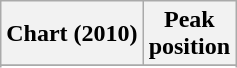<table class="wikitable sortable plainrowheaders" style="text-align:center">
<tr>
<th scope="col">Chart (2010)</th>
<th scope="col">Peak<br> position</th>
</tr>
<tr>
</tr>
<tr>
</tr>
<tr>
</tr>
<tr>
</tr>
</table>
